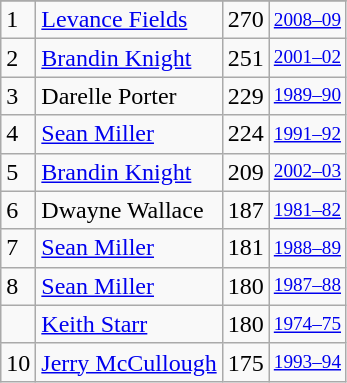<table class="wikitable">
<tr>
</tr>
<tr>
<td>1</td>
<td><a href='#'>Levance Fields</a></td>
<td>270</td>
<td style="font-size:80%;"><a href='#'>2008–09</a></td>
</tr>
<tr>
<td>2</td>
<td><a href='#'>Brandin Knight</a></td>
<td>251</td>
<td style="font-size:80%;"><a href='#'>2001–02</a></td>
</tr>
<tr>
<td>3</td>
<td>Darelle Porter</td>
<td>229</td>
<td style="font-size:80%;"><a href='#'>1989–90</a></td>
</tr>
<tr>
<td>4</td>
<td><a href='#'>Sean Miller</a></td>
<td>224</td>
<td style="font-size:80%;"><a href='#'>1991–92</a></td>
</tr>
<tr>
<td>5</td>
<td><a href='#'>Brandin Knight</a></td>
<td>209</td>
<td style="font-size:80%;"><a href='#'>2002–03</a></td>
</tr>
<tr>
<td>6</td>
<td>Dwayne Wallace</td>
<td>187</td>
<td style="font-size:80%;"><a href='#'>1981–82</a></td>
</tr>
<tr>
<td>7</td>
<td><a href='#'>Sean Miller</a></td>
<td>181</td>
<td style="font-size:80%;"><a href='#'>1988–89</a></td>
</tr>
<tr>
<td>8</td>
<td><a href='#'>Sean Miller</a></td>
<td>180</td>
<td style="font-size:80%;"><a href='#'>1987–88</a></td>
</tr>
<tr>
<td></td>
<td><a href='#'>Keith Starr</a></td>
<td>180</td>
<td style="font-size:80%;"><a href='#'>1974–75</a></td>
</tr>
<tr>
<td>10</td>
<td><a href='#'>Jerry McCullough</a></td>
<td>175</td>
<td style="font-size:80%;"><a href='#'>1993–94</a></td>
</tr>
</table>
